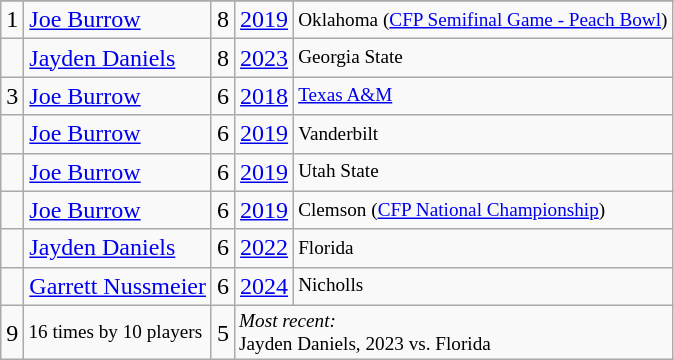<table class="wikitable">
<tr>
</tr>
<tr>
<td>1</td>
<td><a href='#'>Joe Burrow</a></td>
<td><abbr>8</abbr></td>
<td><a href='#'>2019</a></td>
<td style="font-size:80%;">Oklahoma (<a href='#'>CFP Semifinal Game - Peach Bowl</a>)</td>
</tr>
<tr>
<td></td>
<td><a href='#'>Jayden Daniels</a></td>
<td><abbr>8</abbr></td>
<td><a href='#'>2023</a></td>
<td style="font-size:80%;">Georgia State</td>
</tr>
<tr>
<td>3</td>
<td><a href='#'>Joe Burrow</a></td>
<td><abbr>6</abbr></td>
<td><a href='#'>2018</a></td>
<td style="font-size:80%;"><a href='#'>Texas A&M</a></td>
</tr>
<tr>
<td></td>
<td><a href='#'>Joe Burrow</a></td>
<td><abbr>6</abbr></td>
<td><a href='#'>2019</a></td>
<td style="font-size:80%;">Vanderbilt</td>
</tr>
<tr>
<td></td>
<td><a href='#'>Joe Burrow</a></td>
<td><abbr>6</abbr></td>
<td><a href='#'>2019</a></td>
<td style="font-size:80%;">Utah State</td>
</tr>
<tr>
<td></td>
<td><a href='#'>Joe Burrow</a></td>
<td><abbr>6</abbr></td>
<td><a href='#'>2019</a></td>
<td style="font-size:80%;">Clemson (<a href='#'>CFP National Championship</a>)</td>
</tr>
<tr>
<td></td>
<td><a href='#'>Jayden Daniels</a></td>
<td><abbr>6</abbr></td>
<td><a href='#'>2022</a></td>
<td style="font-size:80%;">Florida</td>
</tr>
<tr>
<td></td>
<td><a href='#'>Garrett Nussmeier</a></td>
<td><abbr>6</abbr></td>
<td><a href='#'>2024</a></td>
<td style="font-size:80%;">Nicholls</td>
</tr>
<tr>
<td>9</td>
<td style="font-size:80%;">16 times by 10 players</td>
<td>5</td>
<td colspan=2 style="font-size:80%;"><em>Most recent:</em><br>Jayden Daniels, 2023 vs. Florida</td>
</tr>
</table>
